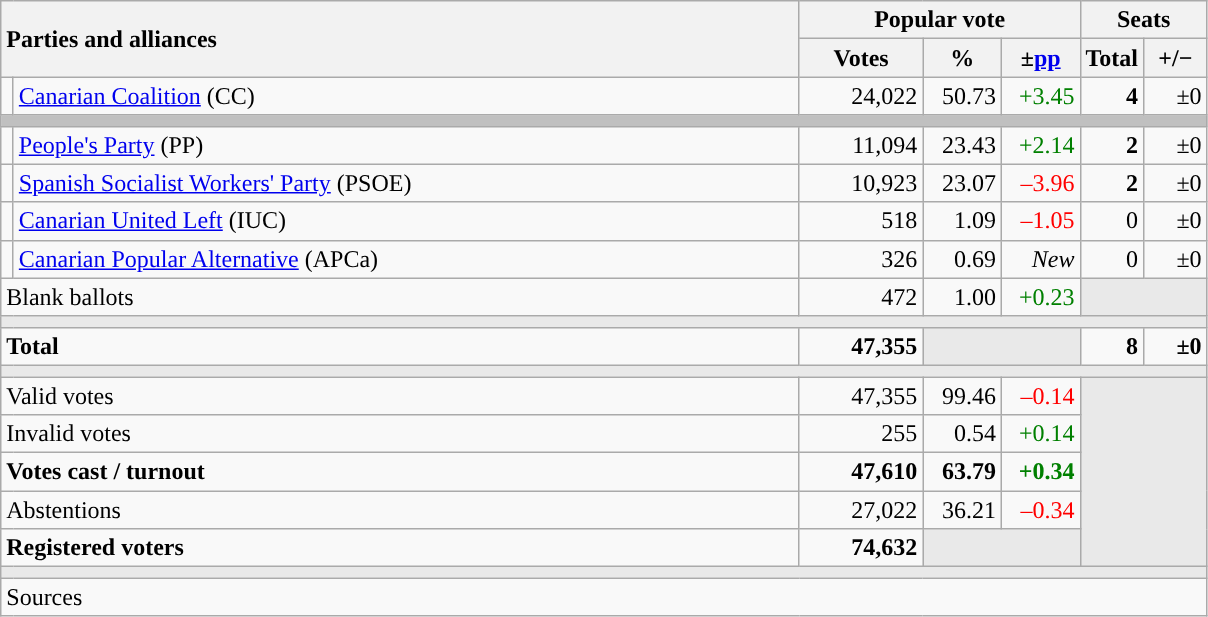<table class="wikitable" style="text-align:right;">
<tr>
<th style="text-align:left;" rowspan="2" colspan="2" width="525">Parties and alliances</th>
<th colspan="3">Popular vote</th>
<th colspan="2">Seats</th>
</tr>
<tr>
<th width="75">Votes</th>
<th width="45">%</th>
<th width="45">±<a href='#'>pp</a></th>
<th width="35">Total</th>
<th width="35">+/−</th>
</tr>
<tr>
<td width="1" style="color:inherit;background:"></td>
<td align="left"><a href='#'>Canarian Coalition</a> (CC)</td>
<td>24,022</td>
<td>50.73</td>
<td style="color:green;">+3.45</td>
<td><strong>4</strong></td>
<td>±0</td>
</tr>
<tr>
<td colspan="7" bgcolor="#C0C0C0"></td>
</tr>
<tr>
<td style="color:inherit;background:"></td>
<td align="left"><a href='#'>People's Party</a> (PP)</td>
<td>11,094</td>
<td>23.43</td>
<td style="color:green;">+2.14</td>
<td><strong>2</strong></td>
<td>±0</td>
</tr>
<tr>
<td style="color:inherit;background:"></td>
<td align="left"><a href='#'>Spanish Socialist Workers' Party</a> (PSOE)</td>
<td>10,923</td>
<td>23.07</td>
<td style="color:red;">–3.96</td>
<td><strong>2</strong></td>
<td>±0</td>
</tr>
<tr>
<td style="color:inherit;background:"></td>
<td align="left"><a href='#'>Canarian United Left</a> (IUC)</td>
<td>518</td>
<td>1.09</td>
<td style="color:red;">–1.05</td>
<td>0</td>
<td>±0</td>
</tr>
<tr>
<td style="color:inherit;background:"></td>
<td align="left"><a href='#'>Canarian Popular Alternative</a> (APCa)</td>
<td>326</td>
<td>0.69</td>
<td><em>New</em></td>
<td>0</td>
<td>±0</td>
</tr>
<tr>
<td align="left" colspan="2">Blank ballots</td>
<td>472</td>
<td>1.00</td>
<td style="color:green;">+0.23</td>
<td bgcolor="#E9E9E9" colspan="2"></td>
</tr>
<tr>
<td colspan="7" bgcolor="#E9E9E9"></td>
</tr>
<tr style="font-weight:bold;">
<td align="left" colspan="2">Total</td>
<td>47,355</td>
<td bgcolor="#E9E9E9" colspan="2"></td>
<td>8</td>
<td>±0</td>
</tr>
<tr>
<td colspan="7" bgcolor="#E9E9E9"></td>
</tr>
<tr>
<td align="left" colspan="2">Valid votes</td>
<td>47,355</td>
<td>99.46</td>
<td style="color:red;">–0.14</td>
<td bgcolor="#E9E9E9" colspan="2" rowspan="5"></td>
</tr>
<tr>
<td align="left" colspan="2">Invalid votes</td>
<td>255</td>
<td>0.54</td>
<td style="color:green;">+0.14</td>
</tr>
<tr style="font-weight:bold;">
<td align="left" colspan="2">Votes cast / turnout</td>
<td>47,610</td>
<td>63.79</td>
<td style="color:green;">+0.34</td>
</tr>
<tr>
<td align="left" colspan="2">Abstentions</td>
<td>27,022</td>
<td>36.21</td>
<td style="color:red;">–0.34</td>
</tr>
<tr style="font-weight:bold;">
<td align="left" colspan="2">Registered voters</td>
<td>74,632</td>
<td bgcolor="#E9E9E9" colspan="2"></td>
</tr>
<tr>
<td colspan="7" bgcolor="#E9E9E9"></td>
</tr>
<tr>
<td align="left" colspan="7">Sources</td>
</tr>
</table>
